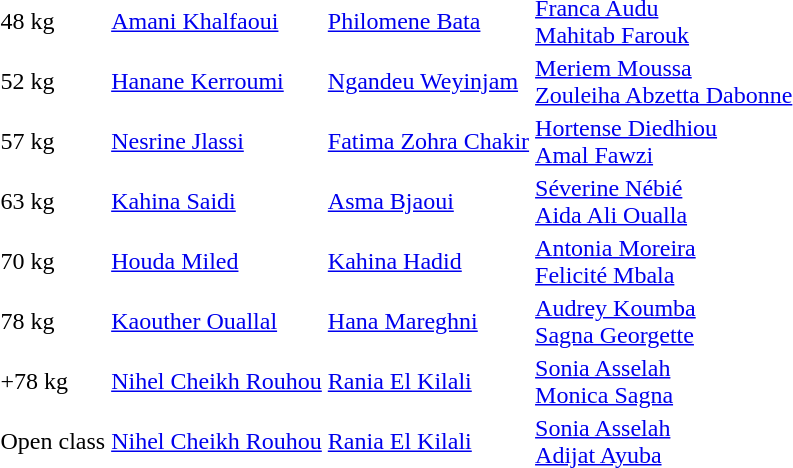<table>
<tr>
<td>48 kg</td>
<td> <a href='#'>Amani Khalfaoui</a></td>
<td> <a href='#'>Philomene Bata</a></td>
<td> <a href='#'>Franca Audu</a> <br>  <a href='#'>Mahitab Farouk</a></td>
</tr>
<tr>
<td>52 kg</td>
<td> <a href='#'>Hanane Kerroumi</a></td>
<td> <a href='#'>Ngandeu Weyinjam</a></td>
<td> <a href='#'>Meriem Moussa</a> <br>  <a href='#'>Zouleiha Abzetta Dabonne</a></td>
</tr>
<tr>
<td>57 kg</td>
<td> <a href='#'>Nesrine Jlassi</a></td>
<td> <a href='#'>Fatima Zohra Chakir</a></td>
<td> <a href='#'>Hortense Diedhiou</a> <br>  <a href='#'>Amal Fawzi</a></td>
</tr>
<tr>
<td>63 kg</td>
<td> <a href='#'>Kahina Saidi</a></td>
<td> <a href='#'>Asma Bjaoui</a></td>
<td> <a href='#'>Séverine Nébié</a> <br>  <a href='#'>Aida Ali Oualla</a></td>
</tr>
<tr>
<td>70 kg</td>
<td> <a href='#'>Houda Miled</a></td>
<td> <a href='#'>Kahina Hadid</a></td>
<td> <a href='#'>Antonia Moreira</a> <br>  <a href='#'>Felicité Mbala</a></td>
</tr>
<tr>
<td>78 kg</td>
<td> <a href='#'>Kaouther Ouallal</a></td>
<td> <a href='#'>Hana Mareghni</a></td>
<td> <a href='#'>Audrey Koumba</a> <br>  <a href='#'>Sagna Georgette</a></td>
</tr>
<tr>
<td>+78 kg</td>
<td> <a href='#'>Nihel Cheikh Rouhou</a></td>
<td> <a href='#'>Rania El Kilali</a></td>
<td> <a href='#'>Sonia Asselah</a> <br>  <a href='#'>Monica Sagna</a></td>
</tr>
<tr>
<td>Open class</td>
<td> <a href='#'>Nihel Cheikh Rouhou</a></td>
<td> <a href='#'>Rania El Kilali</a></td>
<td> <a href='#'>Sonia Asselah</a> <br>  <a href='#'>Adijat Ayuba</a></td>
</tr>
</table>
